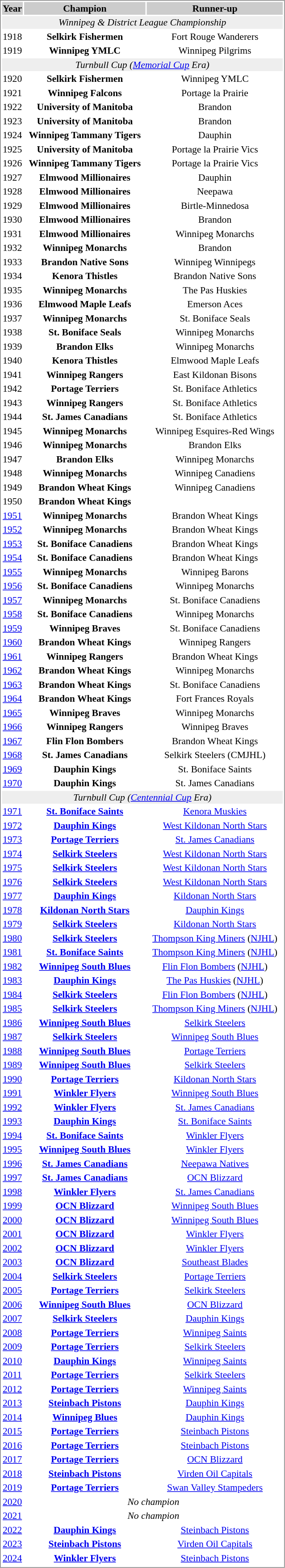<table cellpadding="1" width="425px" style="font-size: 90%; border: 1px solid gray;">
<tr align="center">
<th style="background: #cccccc;" width="25"><strong>Year</strong></th>
<th style="background: #cccccc;"><strong>Champion</strong></th>
<th style="background: #cccccc;"><strong>Runner-up</strong></th>
</tr>
<tr align="center" bgcolor="eeeeee">
<td colspan="11"><em>Winnipeg & District League Championship</em></td>
</tr>
<tr align="center">
<td>1918</td>
<td><strong>Selkirk Fishermen</strong></td>
<td>Fort Rouge Wanderers</td>
</tr>
<tr align="center">
<td>1919</td>
<td><strong>Winnipeg YMLC</strong></td>
<td>Winnipeg Pilgrims</td>
</tr>
<tr align="center" bgcolor="eeeeee">
<td colspan="11"><em>Turnbull Cup (<a href='#'>Memorial Cup</a> Era)</em></td>
</tr>
<tr align="center">
<td>1920</td>
<td><strong>Selkirk Fishermen</strong></td>
<td>Winnipeg YMLC</td>
</tr>
<tr align="center">
<td>1921</td>
<td><strong>Winnipeg Falcons</strong></td>
<td>Portage la Prairie</td>
</tr>
<tr align="center">
<td>1922</td>
<td><strong>University of Manitoba </strong></td>
<td>Brandon</td>
</tr>
<tr align="center">
<td>1923</td>
<td><strong>University of Manitoba </strong></td>
<td>Brandon</td>
</tr>
<tr align="center">
<td>1924</td>
<td><strong>Winnipeg Tammany Tigers</strong></td>
<td>Dauphin</td>
</tr>
<tr align="center">
<td>1925</td>
<td><strong>University of Manitoba </strong></td>
<td>Portage la Prairie Vics</td>
</tr>
<tr align="center">
<td>1926</td>
<td><strong>Winnipeg Tammany Tigers</strong></td>
<td>Portage la Prairie Vics</td>
</tr>
<tr align="center">
<td>1927</td>
<td><strong>Elmwood Millionaires</strong></td>
<td>Dauphin</td>
</tr>
<tr align="center">
<td>1928</td>
<td><strong>Elmwood Millionaires</strong></td>
<td>Neepawa</td>
</tr>
<tr align="center">
<td>1929</td>
<td><strong>Elmwood Millionaires</strong></td>
<td>Birtle-Minnedosa</td>
</tr>
<tr align="center">
<td>1930</td>
<td><strong>Elmwood Millionaires</strong></td>
<td>Brandon</td>
</tr>
<tr align="center">
<td>1931</td>
<td><strong>Elmwood Millionaires</strong></td>
<td>Winnipeg Monarchs</td>
</tr>
<tr align="center">
<td>1932</td>
<td><strong>Winnipeg Monarchs</strong></td>
<td>Brandon</td>
</tr>
<tr align="center">
<td>1933</td>
<td><strong>Brandon Native Sons</strong></td>
<td>Winnipeg Winnipegs</td>
</tr>
<tr align="center">
<td>1934</td>
<td><strong>Kenora Thistles</strong></td>
<td>Brandon Native Sons</td>
</tr>
<tr align="center">
<td>1935</td>
<td><strong>Winnipeg Monarchs</strong></td>
<td>The Pas Huskies</td>
</tr>
<tr align="center">
<td>1936</td>
<td><strong>Elmwood Maple Leafs</strong></td>
<td>Emerson Aces</td>
</tr>
<tr align="center">
<td>1937</td>
<td><strong>Winnipeg Monarchs</strong></td>
<td>St. Boniface Seals</td>
</tr>
<tr align="center">
<td>1938</td>
<td><strong>St. Boniface Seals</strong></td>
<td>Winnipeg Monarchs</td>
</tr>
<tr align="center">
<td>1939</td>
<td><strong>Brandon Elks</strong></td>
<td>Winnipeg Monarchs</td>
</tr>
<tr align="center">
<td>1940</td>
<td><strong>Kenora Thistles</strong></td>
<td>Elmwood Maple Leafs</td>
</tr>
<tr align="center">
<td>1941</td>
<td><strong>Winnipeg Rangers</strong></td>
<td>East Kildonan Bisons</td>
</tr>
<tr align="center">
<td>1942</td>
<td><strong>Portage Terriers</strong></td>
<td>St. Boniface Athletics</td>
</tr>
<tr align="center">
<td>1943</td>
<td><strong>Winnipeg Rangers</strong></td>
<td>St. Boniface Athletics</td>
</tr>
<tr align="center">
<td>1944</td>
<td><strong>St. James Canadians</strong></td>
<td>St. Boniface Athletics</td>
</tr>
<tr align="center">
<td>1945</td>
<td><strong>Winnipeg Monarchs</strong></td>
<td>Winnipeg Esquires-Red Wings</td>
</tr>
<tr align="center">
<td>1946</td>
<td><strong>Winnipeg Monarchs</strong></td>
<td>Brandon Elks</td>
</tr>
<tr align="center">
<td>1947</td>
<td><strong>Brandon Elks</strong></td>
<td>Winnipeg Monarchs</td>
</tr>
<tr align="center">
<td>1948</td>
<td><strong>Winnipeg Monarchs</strong></td>
<td>Winnipeg Canadiens</td>
</tr>
<tr align="center">
<td>1949</td>
<td><strong>Brandon Wheat Kings</strong></td>
<td>Winnipeg Canadiens</td>
</tr>
<tr align="center">
<td>1950</td>
<td><strong>Brandon Wheat Kings</strong></td>
<td></td>
</tr>
<tr align="center">
<td><a href='#'>1951</a></td>
<td><strong>Winnipeg Monarchs</strong></td>
<td>Brandon Wheat Kings</td>
</tr>
<tr align="center">
<td><a href='#'>1952</a></td>
<td><strong>Winnipeg Monarchs</strong></td>
<td>Brandon Wheat Kings</td>
</tr>
<tr align="center">
<td><a href='#'>1953</a></td>
<td><strong>St. Boniface Canadiens</strong></td>
<td>Brandon Wheat Kings</td>
</tr>
<tr align="center">
<td><a href='#'>1954</a></td>
<td><strong>St. Boniface Canadiens</strong></td>
<td>Brandon Wheat Kings</td>
</tr>
<tr align="center">
<td><a href='#'>1955</a></td>
<td><strong>Winnipeg Monarchs</strong></td>
<td>Winnipeg Barons</td>
</tr>
<tr align="center">
<td><a href='#'>1956</a></td>
<td><strong>St. Boniface Canadiens</strong></td>
<td>Winnipeg Monarchs</td>
</tr>
<tr align="center">
<td><a href='#'>1957</a></td>
<td><strong>Winnipeg Monarchs</strong></td>
<td>St. Boniface Canadiens</td>
</tr>
<tr align="center">
<td><a href='#'>1958</a></td>
<td><strong>St. Boniface Canadiens</strong></td>
<td>Winnipeg Monarchs</td>
</tr>
<tr align="center">
<td><a href='#'>1959</a></td>
<td><strong>Winnipeg Braves</strong></td>
<td>St. Boniface Canadiens</td>
</tr>
<tr align="center">
<td><a href='#'>1960</a></td>
<td><strong>Brandon Wheat Kings</strong></td>
<td>Winnipeg Rangers</td>
</tr>
<tr align="center">
<td><a href='#'>1961</a></td>
<td><strong>Winnipeg Rangers</strong></td>
<td>Brandon Wheat Kings</td>
</tr>
<tr align="center">
<td><a href='#'>1962</a></td>
<td><strong>Brandon Wheat Kings</strong></td>
<td>Winnipeg Monarchs</td>
</tr>
<tr align="center">
<td><a href='#'>1963</a></td>
<td><strong>Brandon Wheat Kings</strong></td>
<td>St. Boniface Canadiens</td>
</tr>
<tr align="center">
<td><a href='#'>1964</a></td>
<td><strong>Brandon Wheat Kings</strong></td>
<td>Fort Frances Royals</td>
</tr>
<tr align="center">
<td><a href='#'>1965</a></td>
<td><strong>Winnipeg Braves</strong></td>
<td>Winnipeg Monarchs</td>
</tr>
<tr align="center">
<td><a href='#'>1966</a></td>
<td><strong>Winnipeg Rangers</strong></td>
<td>Winnipeg Braves</td>
</tr>
<tr align="center">
<td><a href='#'>1967</a></td>
<td><strong>Flin Flon Bombers</strong></td>
<td>Brandon Wheat Kings</td>
</tr>
<tr align="center">
<td><a href='#'>1968</a></td>
<td><strong>St. James Canadians</strong></td>
<td>Selkirk Steelers (CMJHL)</td>
</tr>
<tr align="center">
<td><a href='#'>1969</a></td>
<td><strong>Dauphin Kings</strong></td>
<td>St. Boniface Saints</td>
</tr>
<tr align="center">
<td><a href='#'>1970</a></td>
<td><strong>Dauphin Kings</strong></td>
<td>St. James Canadians</td>
</tr>
<tr align="center" bgcolor="eeeeee">
<td colspan="11"><em>Turnbull Cup (<a href='#'>Centennial Cup</a> Era)</em></td>
</tr>
<tr align="center">
<td><a href='#'>1971</a></td>
<td><strong><a href='#'>St. Boniface Saints</a></strong></td>
<td><a href='#'>Kenora Muskies</a></td>
</tr>
<tr align="center">
<td><a href='#'>1972</a></td>
<td><strong><a href='#'>Dauphin Kings</a></strong></td>
<td><a href='#'>West Kildonan North Stars</a></td>
</tr>
<tr align="center">
<td><a href='#'>1973</a></td>
<td><strong><a href='#'>Portage Terriers</a></strong></td>
<td><a href='#'>St. James Canadians</a></td>
</tr>
<tr align="center">
<td><a href='#'>1974</a></td>
<td><strong><a href='#'>Selkirk Steelers</a></strong></td>
<td><a href='#'>West Kildonan North Stars</a></td>
</tr>
<tr align="center">
<td><a href='#'>1975</a></td>
<td><strong><a href='#'>Selkirk Steelers</a></strong></td>
<td><a href='#'>West Kildonan North Stars</a></td>
</tr>
<tr align="center">
<td><a href='#'>1976</a></td>
<td><strong><a href='#'>Selkirk Steelers</a></strong></td>
<td><a href='#'>West Kildonan North Stars</a></td>
</tr>
<tr align="center">
<td><a href='#'>1977</a></td>
<td><strong><a href='#'>Dauphin Kings</a></strong></td>
<td><a href='#'>Kildonan North Stars</a></td>
</tr>
<tr align="center">
<td><a href='#'>1978</a></td>
<td><strong><a href='#'>Kildonan North Stars</a></strong></td>
<td><a href='#'>Dauphin Kings</a></td>
</tr>
<tr align="center">
<td><a href='#'>1979</a></td>
<td><strong><a href='#'>Selkirk Steelers</a></strong></td>
<td><a href='#'>Kildonan North Stars</a></td>
</tr>
<tr align="center">
<td><a href='#'>1980</a></td>
<td><strong><a href='#'>Selkirk Steelers</a></strong></td>
<td><a href='#'>Thompson King Miners</a> (<a href='#'>NJHL</a>)</td>
</tr>
<tr align="center">
<td><a href='#'>1981</a></td>
<td><strong><a href='#'>St. Boniface Saints</a></strong></td>
<td><a href='#'>Thompson King Miners</a> (<a href='#'>NJHL</a>)</td>
</tr>
<tr align="center">
<td><a href='#'>1982</a></td>
<td><strong><a href='#'>Winnipeg South Blues</a></strong></td>
<td><a href='#'>Flin Flon Bombers</a> (<a href='#'>NJHL</a>)</td>
</tr>
<tr align="center">
<td><a href='#'>1983</a></td>
<td><strong><a href='#'>Dauphin Kings</a></strong></td>
<td><a href='#'>The Pas Huskies</a> (<a href='#'>NJHL</a>)</td>
</tr>
<tr align="center">
<td><a href='#'>1984</a></td>
<td><strong><a href='#'>Selkirk Steelers</a></strong></td>
<td><a href='#'>Flin Flon Bombers</a> (<a href='#'>NJHL</a>)</td>
</tr>
<tr align="center">
<td><a href='#'>1985</a></td>
<td><strong><a href='#'>Selkirk Steelers</a></strong></td>
<td><a href='#'>Thompson King Miners</a> (<a href='#'>NJHL</a>)</td>
</tr>
<tr align="center">
<td><a href='#'>1986</a></td>
<td><strong><a href='#'>Winnipeg South Blues</a></strong></td>
<td><a href='#'>Selkirk Steelers</a></td>
</tr>
<tr align="center">
<td><a href='#'>1987</a></td>
<td><strong><a href='#'>Selkirk Steelers</a></strong></td>
<td><a href='#'>Winnipeg South Blues</a></td>
</tr>
<tr align="center">
<td><a href='#'>1988</a></td>
<td><strong><a href='#'>Winnipeg South Blues</a></strong></td>
<td><a href='#'>Portage Terriers</a></td>
</tr>
<tr align="center">
<td><a href='#'>1989</a></td>
<td><strong><a href='#'>Winnipeg South Blues</a></strong></td>
<td><a href='#'>Selkirk Steelers</a></td>
</tr>
<tr align="center">
<td><a href='#'>1990</a></td>
<td><strong><a href='#'>Portage Terriers</a></strong></td>
<td><a href='#'>Kildonan North Stars</a></td>
</tr>
<tr align="center">
<td><a href='#'>1991</a></td>
<td><strong><a href='#'>Winkler Flyers</a></strong></td>
<td><a href='#'>Winnipeg South Blues</a></td>
</tr>
<tr align="center">
<td><a href='#'>1992</a></td>
<td><strong><a href='#'>Winkler Flyers</a></strong></td>
<td><a href='#'>St. James Canadians</a></td>
</tr>
<tr align="center">
<td><a href='#'>1993</a></td>
<td><strong><a href='#'>Dauphin Kings</a></strong></td>
<td><a href='#'>St. Boniface Saints</a></td>
</tr>
<tr align="center">
<td><a href='#'>1994</a></td>
<td><strong><a href='#'>St. Boniface Saints</a></strong></td>
<td><a href='#'>Winkler Flyers</a></td>
</tr>
<tr align="center">
<td><a href='#'>1995</a></td>
<td><strong><a href='#'>Winnipeg South Blues</a></strong></td>
<td><a href='#'>Winkler Flyers</a></td>
</tr>
<tr align="center">
<td><a href='#'>1996</a></td>
<td><strong><a href='#'>St. James Canadians</a></strong></td>
<td><a href='#'>Neepawa Natives</a></td>
</tr>
<tr align="center">
<td><a href='#'>1997</a></td>
<td><strong><a href='#'>St. James Canadians</a></strong></td>
<td><a href='#'>OCN Blizzard</a></td>
</tr>
<tr align="center">
<td><a href='#'>1998</a></td>
<td><strong><a href='#'>Winkler Flyers</a></strong></td>
<td><a href='#'>St. James Canadians</a></td>
</tr>
<tr align="center">
<td><a href='#'>1999</a></td>
<td><strong><a href='#'>OCN Blizzard</a></strong></td>
<td><a href='#'>Winnipeg South Blues</a></td>
</tr>
<tr align="center">
<td><a href='#'>2000</a></td>
<td><strong><a href='#'>OCN Blizzard</a></strong></td>
<td><a href='#'>Winnipeg South Blues</a></td>
</tr>
<tr align="center">
<td><a href='#'>2001</a></td>
<td><strong><a href='#'>OCN Blizzard</a></strong></td>
<td><a href='#'>Winkler Flyers</a></td>
</tr>
<tr align="center">
<td><a href='#'>2002</a></td>
<td><strong><a href='#'>OCN Blizzard</a></strong></td>
<td><a href='#'>Winkler Flyers</a></td>
</tr>
<tr align="center">
<td><a href='#'>2003</a></td>
<td><strong><a href='#'>OCN Blizzard</a></strong></td>
<td><a href='#'>Southeast Blades</a></td>
</tr>
<tr align="center">
<td><a href='#'>2004</a></td>
<td><strong><a href='#'>Selkirk Steelers</a></strong></td>
<td><a href='#'>Portage Terriers</a></td>
</tr>
<tr align="center">
<td><a href='#'>2005</a></td>
<td><strong><a href='#'>Portage Terriers</a></strong></td>
<td><a href='#'>Selkirk Steelers</a></td>
</tr>
<tr align="center">
<td><a href='#'>2006</a></td>
<td><strong><a href='#'>Winnipeg South Blues</a></strong></td>
<td><a href='#'>OCN Blizzard</a></td>
</tr>
<tr align="center">
<td><a href='#'>2007</a></td>
<td><strong><a href='#'>Selkirk Steelers</a></strong></td>
<td><a href='#'>Dauphin Kings</a></td>
</tr>
<tr align="center">
<td><a href='#'>2008</a></td>
<td><strong><a href='#'>Portage Terriers</a></strong></td>
<td><a href='#'>Winnipeg Saints</a></td>
</tr>
<tr align="center">
<td><a href='#'>2009</a></td>
<td><strong><a href='#'>Portage Terriers</a></strong></td>
<td><a href='#'>Selkirk Steelers</a></td>
</tr>
<tr align="center">
<td><a href='#'>2010</a></td>
<td><strong><a href='#'>Dauphin Kings</a></strong></td>
<td><a href='#'>Winnipeg Saints</a></td>
</tr>
<tr align="center">
<td><a href='#'>2011</a></td>
<td><strong><a href='#'>Portage Terriers</a></strong></td>
<td><a href='#'>Selkirk Steelers</a></td>
</tr>
<tr align="center">
<td><a href='#'>2012</a></td>
<td><strong><a href='#'>Portage Terriers</a></strong></td>
<td><a href='#'>Winnipeg Saints</a></td>
</tr>
<tr align="center">
<td><a href='#'>2013</a></td>
<td><strong><a href='#'>Steinbach Pistons</a></strong></td>
<td><a href='#'>Dauphin Kings</a></td>
</tr>
<tr align="center">
<td><a href='#'>2014</a></td>
<td><strong><a href='#'>Winnipeg Blues</a></strong></td>
<td><a href='#'>Dauphin Kings</a></td>
</tr>
<tr align="center">
<td><a href='#'>2015</a></td>
<td><strong><a href='#'>Portage Terriers</a></strong></td>
<td><a href='#'>Steinbach Pistons</a></td>
</tr>
<tr align="center">
<td><a href='#'>2016</a></td>
<td><strong><a href='#'>Portage Terriers</a></strong></td>
<td><a href='#'>Steinbach Pistons</a></td>
</tr>
<tr align="center">
<td><a href='#'>2017</a></td>
<td><strong><a href='#'>Portage Terriers</a></strong></td>
<td><a href='#'>OCN Blizzard</a></td>
</tr>
<tr align="center">
<td><a href='#'>2018</a></td>
<td><strong><a href='#'>Steinbach Pistons</a></strong></td>
<td><a href='#'>Virden Oil Capitals</a></td>
</tr>
<tr align="center">
<td><a href='#'>2019</a></td>
<td><strong><a href='#'>Portage Terriers</a></strong></td>
<td><a href='#'>Swan Valley Stampeders</a></td>
</tr>
<tr align="center">
<td><a href='#'>2020</a></td>
<td colspan=2><em>No champion</em></td>
</tr>
<tr align="center">
<td><a href='#'>2021</a></td>
<td colspan=2><em>No champion</em></td>
</tr>
<tr align="center">
<td><a href='#'>2022</a></td>
<td><strong><a href='#'>Dauphin Kings</a></strong></td>
<td><a href='#'>Steinbach Pistons</a></td>
</tr>
<tr align="center">
<td><a href='#'>2023</a></td>
<td><strong><a href='#'>Steinbach Pistons</a></strong></td>
<td><a href='#'>Virden Oil Capitals</a></td>
</tr>
<tr align="center">
<td><a href='#'>2024</a></td>
<td><strong><a href='#'>Winkler Flyers</a></strong></td>
<td><a href='#'>Steinbach Pistons</a></td>
</tr>
<tr align="center">
</tr>
</table>
